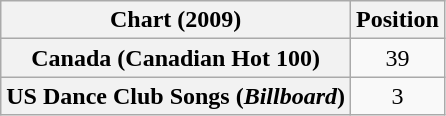<table class="wikitable sortable plainrowheaders">
<tr>
<th>Chart (2009)</th>
<th>Position</th>
</tr>
<tr>
<th scope="row">Canada (Canadian Hot 100)</th>
<td style="text-align:center">39</td>
</tr>
<tr>
<th scope="row">US Dance Club Songs (<em>Billboard</em>)</th>
<td style="text-align:center">3</td>
</tr>
</table>
